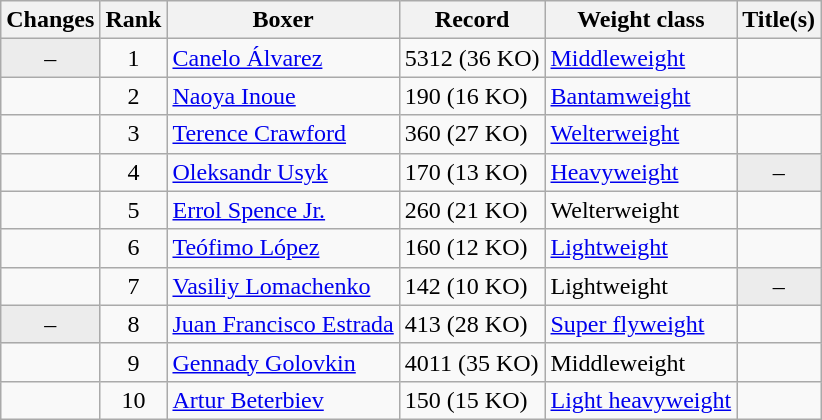<table class="wikitable ">
<tr>
<th>Changes</th>
<th>Rank</th>
<th>Boxer</th>
<th>Record</th>
<th>Weight class</th>
<th>Title(s)</th>
</tr>
<tr>
<td align=center bgcolor=#ECECEC>–</td>
<td align=center>1</td>
<td><a href='#'>Canelo Álvarez</a></td>
<td>5312 (36 KO)</td>
<td><a href='#'>Middleweight</a></td>
<td></td>
</tr>
<tr>
<td align=center></td>
<td align=center>2</td>
<td><a href='#'>Naoya Inoue</a></td>
<td>190 (16 KO)</td>
<td><a href='#'>Bantamweight</a></td>
<td></td>
</tr>
<tr>
<td align=center></td>
<td align=center>3</td>
<td><a href='#'>Terence Crawford</a></td>
<td>360 (27 KO)</td>
<td><a href='#'>Welterweight</a></td>
<td></td>
</tr>
<tr>
<td align=center></td>
<td align=center>4</td>
<td><a href='#'>Oleksandr Usyk</a></td>
<td>170 (13 KO)</td>
<td><a href='#'>Heavyweight</a></td>
<td align=center bgcolor=#ECECEC data-sort-value="Z">–</td>
</tr>
<tr>
<td align=center></td>
<td align=center>5</td>
<td><a href='#'>Errol Spence Jr.</a></td>
<td>260 (21 KO)</td>
<td>Welterweight</td>
<td></td>
</tr>
<tr>
<td align=center></td>
<td align=center>6</td>
<td><a href='#'>Teófimo López</a></td>
<td>160 (12 KO)</td>
<td><a href='#'>Lightweight</a></td>
<td></td>
</tr>
<tr>
<td align=center></td>
<td align=center>7</td>
<td><a href='#'>Vasiliy Lomachenko</a></td>
<td>142 (10 KO)</td>
<td>Lightweight</td>
<td align=center bgcolor=#ECECEC data-sort-value="Z">–</td>
</tr>
<tr>
<td align=center bgcolor=#ECECEC>–</td>
<td align=center>8</td>
<td><a href='#'>Juan Francisco Estrada</a></td>
<td>413 (28 KO)</td>
<td><a href='#'>Super flyweight</a></td>
<td></td>
</tr>
<tr>
<td align=center></td>
<td align=center>9</td>
<td><a href='#'>Gennady Golovkin</a></td>
<td>4011 (35 KO)</td>
<td>Middleweight</td>
<td></td>
</tr>
<tr>
<td align=center></td>
<td align=center>10</td>
<td><a href='#'>Artur Beterbiev</a></td>
<td>150 (15 KO)</td>
<td><a href='#'>Light heavyweight</a></td>
<td></td>
</tr>
</table>
